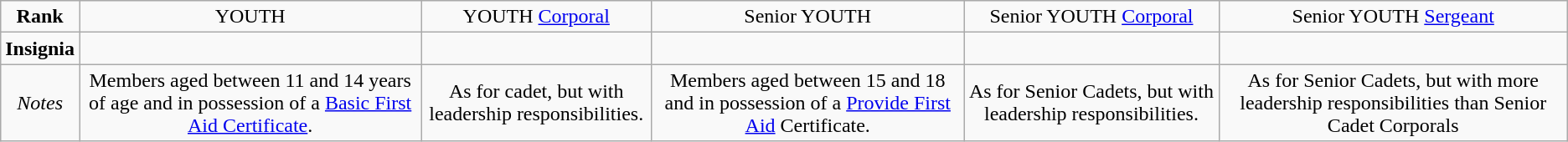<table class="wikitable" style="text-align:center;">
<tr>
<td><strong>Rank</strong></td>
<td>YOUTH</td>
<td>YOUTH <a href='#'>Corporal</a></td>
<td>Senior YOUTH</td>
<td>Senior YOUTH <a href='#'>Corporal</a></td>
<td>Senior YOUTH <a href='#'>Sergeant</a></td>
</tr>
<tr>
<td><strong>Insignia</strong></td>
<td></td>
<td></td>
<td></td>
<td></td>
<td></td>
</tr>
<tr>
<td><em>Notes</em></td>
<td>Members aged between 11 and 14 years of age and in possession of a <a href='#'>Basic First Aid Certificate</a>.</td>
<td>As for cadet, but with leadership responsibilities.</td>
<td>Members aged between 15 and 18 and in possession of a <a href='#'>Provide First Aid</a> Certificate.</td>
<td>As for Senior Cadets, but with leadership responsibilities.</td>
<td>As for Senior Cadets, but with more leadership responsibilities than Senior Cadet Corporals</td>
</tr>
</table>
